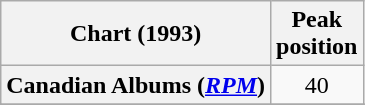<table class="wikitable sortable plainrowheaders" style="text-align:center">
<tr>
<th scope="col">Chart (1993)</th>
<th scope="col">Peak<br>position</th>
</tr>
<tr>
<th scope="row">Canadian Albums (<em><a href='#'>RPM</a></em>)</th>
<td>40</td>
</tr>
<tr>
</tr>
<tr>
</tr>
<tr>
</tr>
<tr>
</tr>
</table>
